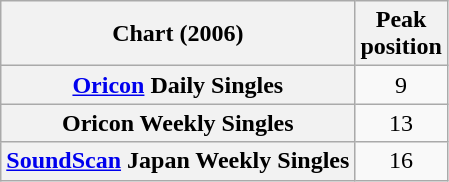<table class="wikitable sortable plainrowheaders">
<tr>
<th scope="col">Chart (2006)</th>
<th scope="col">Peak<br>position</th>
</tr>
<tr>
<th scope="row"><a href='#'>Oricon</a> Daily Singles</th>
<td align="center">9</td>
</tr>
<tr>
<th scope="row">Oricon Weekly Singles</th>
<td align="center">13</td>
</tr>
<tr>
<th scope="row"><a href='#'>SoundScan</a> Japan Weekly Singles</th>
<td align="center">16</td>
</tr>
</table>
